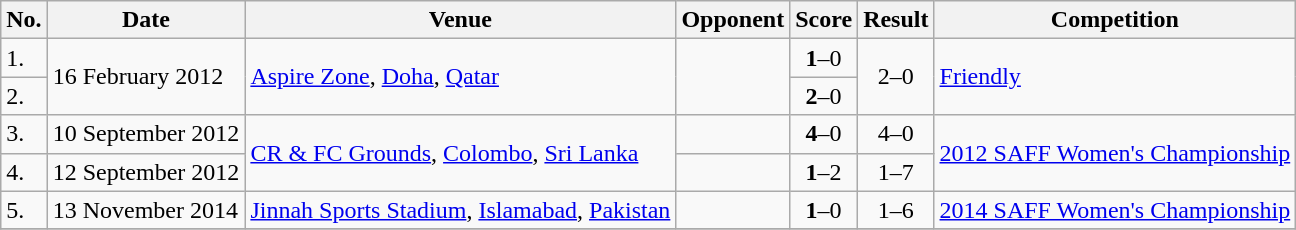<table class="wikitable">
<tr>
<th>No.</th>
<th>Date</th>
<th>Venue</th>
<th>Opponent</th>
<th>Score</th>
<th>Result</th>
<th>Competition</th>
</tr>
<tr>
<td>1.</td>
<td rowspan=2>16 February 2012</td>
<td rowspan=2><a href='#'>Aspire Zone</a>, <a href='#'>Doha</a>, <a href='#'>Qatar</a></td>
<td rowspan=2></td>
<td align=center><strong>1</strong>–0</td>
<td rowspan=2 align=center>2–0</td>
<td rowspan=2><a href='#'>Friendly</a></td>
</tr>
<tr>
<td>2.</td>
<td align=center><strong>2</strong>–0</td>
</tr>
<tr>
<td>3.</td>
<td>10 September 2012</td>
<td rowspan=2><a href='#'>CR & FC Grounds</a>, <a href='#'>Colombo</a>, <a href='#'>Sri Lanka</a></td>
<td></td>
<td align=center><strong>4</strong>–0</td>
<td align=center>4–0</td>
<td rowspan=2><a href='#'>2012 SAFF Women's Championship</a></td>
</tr>
<tr>
<td>4.</td>
<td>12 September 2012</td>
<td></td>
<td align=center><strong>1</strong>–2</td>
<td align=center>1–7</td>
</tr>
<tr>
<td>5.</td>
<td>13 November 2014</td>
<td><a href='#'>Jinnah Sports Stadium</a>, <a href='#'>Islamabad</a>, <a href='#'>Pakistan</a></td>
<td></td>
<td align=center><strong>1</strong>–0</td>
<td align=center>1–6</td>
<td><a href='#'>2014 SAFF Women's Championship</a></td>
</tr>
<tr>
</tr>
</table>
